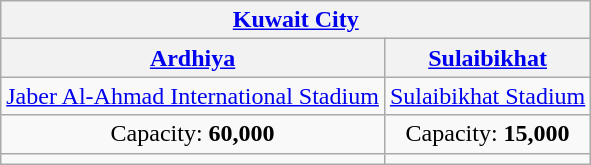<table class="wikitable" style="text-align:center">
<tr>
<th colspan="2"> <a href='#'>Kuwait City</a></th>
</tr>
<tr>
<th><a href='#'>Ardhiya</a></th>
<th><a href='#'>Sulaibikhat</a></th>
</tr>
<tr>
<td><a href='#'>Jaber Al-Ahmad International Stadium</a></td>
<td><a href='#'>Sulaibikhat Stadium</a></td>
</tr>
<tr>
<td>Capacity: <strong>60,000</strong></td>
<td>Capacity: <strong>15,000</strong> </td>
</tr>
<tr>
<td></td>
<td></td>
</tr>
</table>
